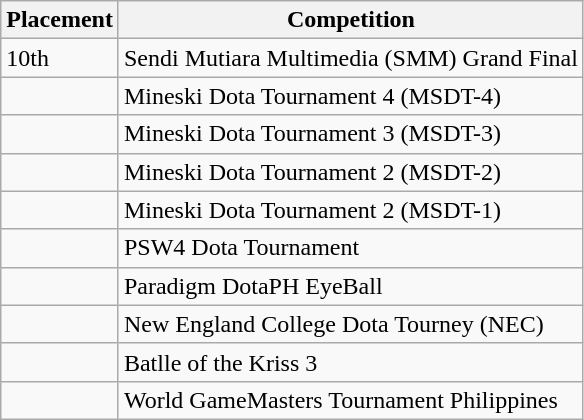<table class="wikitable">
<tr>
<th>Placement</th>
<th>Competition</th>
</tr>
<tr>
<td>10th</td>
<td>Sendi Mutiara Multimedia (SMM) Grand Final</td>
</tr>
<tr>
<td></td>
<td>Mineski Dota Tournament 4 (MSDT-4)</td>
</tr>
<tr>
<td></td>
<td>Mineski Dota Tournament 3 (MSDT-3)</td>
</tr>
<tr>
<td></td>
<td>Mineski Dota Tournament 2 (MSDT-2)</td>
</tr>
<tr>
<td></td>
<td>Mineski Dota Tournament 2 (MSDT-1)</td>
</tr>
<tr>
<td></td>
<td>PSW4 Dota Tournament</td>
</tr>
<tr>
<td></td>
<td>Paradigm DotaPH EyeBall</td>
</tr>
<tr>
<td></td>
<td>New England College Dota Tourney (NEC)</td>
</tr>
<tr>
<td></td>
<td>Batlle of the Kriss 3</td>
</tr>
<tr>
<td></td>
<td>World GameMasters Tournament Philippines</td>
</tr>
</table>
